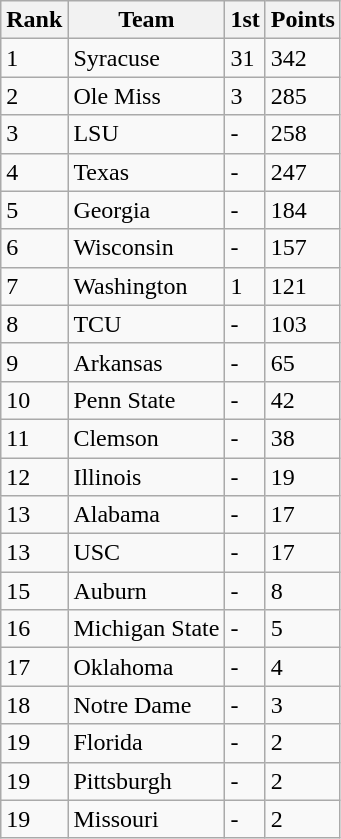<table class="wikitable">
<tr>
<th>Rank</th>
<th>Team</th>
<th>1st</th>
<th>Points</th>
</tr>
<tr>
<td>1</td>
<td>Syracuse</td>
<td>31</td>
<td>342</td>
</tr>
<tr>
<td>2</td>
<td>Ole Miss</td>
<td>3</td>
<td>285</td>
</tr>
<tr>
<td>3</td>
<td>LSU</td>
<td>-</td>
<td>258</td>
</tr>
<tr>
<td>4</td>
<td>Texas</td>
<td>-</td>
<td>247</td>
</tr>
<tr>
<td>5</td>
<td>Georgia</td>
<td>-</td>
<td>184</td>
</tr>
<tr>
<td>6</td>
<td>Wisconsin</td>
<td>-</td>
<td>157</td>
</tr>
<tr>
<td>7</td>
<td>Washington</td>
<td>1</td>
<td>121</td>
</tr>
<tr>
<td>8</td>
<td>TCU</td>
<td>-</td>
<td>103</td>
</tr>
<tr>
<td>9</td>
<td>Arkansas</td>
<td>-</td>
<td>65</td>
</tr>
<tr>
<td>10</td>
<td>Penn State</td>
<td>-</td>
<td>42</td>
</tr>
<tr>
<td>11</td>
<td>Clemson</td>
<td>-</td>
<td>38</td>
</tr>
<tr>
<td>12</td>
<td>Illinois</td>
<td>-</td>
<td>19</td>
</tr>
<tr>
<td>13</td>
<td>Alabama</td>
<td>-</td>
<td>17</td>
</tr>
<tr>
<td>13</td>
<td>USC</td>
<td>-</td>
<td>17</td>
</tr>
<tr>
<td>15</td>
<td>Auburn</td>
<td>-</td>
<td>8</td>
</tr>
<tr>
<td>16</td>
<td>Michigan State</td>
<td>-</td>
<td>5</td>
</tr>
<tr>
<td>17</td>
<td>Oklahoma</td>
<td>-</td>
<td>4</td>
</tr>
<tr>
<td>18</td>
<td>Notre Dame</td>
<td>-</td>
<td>3</td>
</tr>
<tr>
<td>19</td>
<td>Florida</td>
<td>-</td>
<td>2</td>
</tr>
<tr>
<td>19</td>
<td>Pittsburgh</td>
<td>-</td>
<td>2</td>
</tr>
<tr>
<td>19</td>
<td>Missouri</td>
<td>-</td>
<td>2</td>
</tr>
</table>
